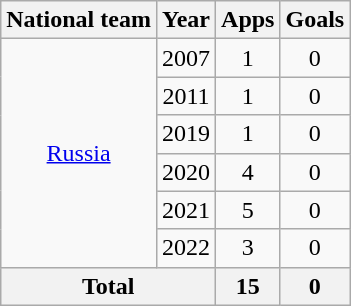<table class="wikitable" style="text-align:center">
<tr>
<th>National team</th>
<th>Year</th>
<th>Apps</th>
<th>Goals</th>
</tr>
<tr>
<td rowspan="6"><a href='#'>Russia</a></td>
<td>2007</td>
<td>1</td>
<td>0</td>
</tr>
<tr>
<td>2011</td>
<td>1</td>
<td>0</td>
</tr>
<tr>
<td>2019</td>
<td>1</td>
<td>0</td>
</tr>
<tr>
<td>2020</td>
<td>4</td>
<td>0</td>
</tr>
<tr>
<td>2021</td>
<td>5</td>
<td>0</td>
</tr>
<tr>
<td>2022</td>
<td>3</td>
<td>0</td>
</tr>
<tr>
<th colspan="2">Total</th>
<th>15</th>
<th>0</th>
</tr>
</table>
